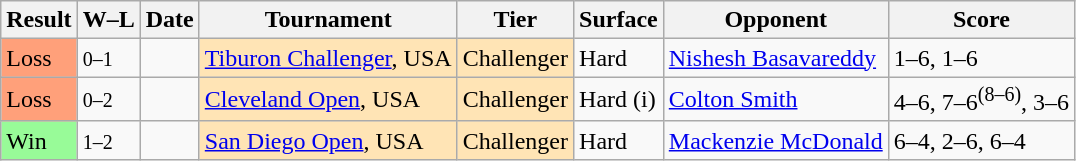<table class="sortable wikitable">
<tr>
<th>Result</th>
<th class="unsortable">W–L</th>
<th>Date</th>
<th>Tournament</th>
<th>Tier</th>
<th>Surface</th>
<th>Opponent</th>
<th class="unsortable">Score</th>
</tr>
<tr>
<td bgcolor=FFA07A>Loss</td>
<td><small>0–1</small></td>
<td><a href='#'></a></td>
<td style="background:moccasin;"><a href='#'>Tiburon Challenger</a>, USA</td>
<td style="background:moccasin;">Challenger</td>
<td>Hard</td>
<td> <a href='#'>Nishesh Basavareddy</a></td>
<td>1–6, 1–6</td>
</tr>
<tr>
<td bgcolor=FFA07A>Loss</td>
<td><small>0–2</small></td>
<td><a href='#'></a></td>
<td style="background:moccasin;"><a href='#'>Cleveland Open</a>, USA</td>
<td style="background:moccasin;">Challenger</td>
<td>Hard (i)</td>
<td> <a href='#'>Colton Smith</a></td>
<td>4–6, 7–6<sup>(8–6)</sup>, 3–6</td>
</tr>
<tr>
<td bgcolor=98FB98>Win</td>
<td><small>1–2</small></td>
<td><a href='#'></a></td>
<td style="background:moccasin;"><a href='#'>San Diego Open</a>, USA</td>
<td style="background:moccasin;">Challenger</td>
<td>Hard</td>
<td> <a href='#'>Mackenzie McDonald</a></td>
<td>6–4, 2–6, 6–4</td>
</tr>
</table>
